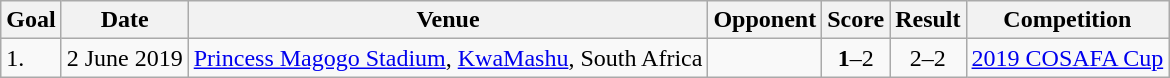<table class="wikitable plainrowheaders sortable">
<tr>
<th>Goal</th>
<th>Date</th>
<th>Venue</th>
<th>Opponent</th>
<th>Score</th>
<th>Result</th>
<th>Competition</th>
</tr>
<tr>
<td>1.</td>
<td>2 June 2019</td>
<td><a href='#'>Princess Magogo Stadium</a>, <a href='#'>KwaMashu</a>, South Africa</td>
<td></td>
<td align=center><strong>1</strong>–2</td>
<td align=center>2–2 </td>
<td><a href='#'>2019 COSAFA Cup</a></td>
</tr>
</table>
